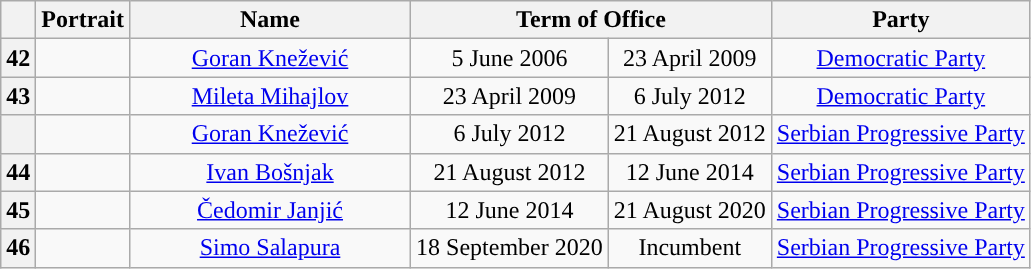<table class="wikitable" style="text-align:center">
<tr>
<th></th>
<th>Portrait</th>
<th width=180>Name<br></th>
<th colspan=2>Term of Office</th>
<th>Party</th>
</tr>
<tr>
<th style="background:">42</th>
<td></td>
<td><a href='#'>Goran Knežević</a><br></td>
<td>5 June 2006</td>
<td>23 April 2009</td>
<td><a href='#'>Democratic Party</a></td>
</tr>
<tr>
<th style="background:">43</th>
<td></td>
<td><a href='#'>Mileta Mihajlov</a><br></td>
<td>23 April 2009</td>
<td>6 July 2012</td>
<td><a href='#'>Democratic Party</a></td>
</tr>
<tr>
<th style="background:"></th>
<td></td>
<td><a href='#'>Goran Knežević</a><br></td>
<td>6 July 2012</td>
<td>21 August 2012</td>
<td><a href='#'>Serbian Progressive Party</a></td>
</tr>
<tr>
<th style="background:">44</th>
<td></td>
<td><a href='#'>Ivan Bošnjak</a><br></td>
<td>21 August 2012</td>
<td>12 June 2014</td>
<td><a href='#'>Serbian Progressive Party</a></td>
</tr>
<tr>
<th style="background:">45</th>
<td></td>
<td><a href='#'>Čedomir Janjić</a><br></td>
<td>12 June 2014</td>
<td>21 August 2020</td>
<td><a href='#'>Serbian Progressive Party</a></td>
</tr>
<tr>
<th style="background:">46</th>
<td></td>
<td><a href='#'>Simo Salapura</a><br></td>
<td>18 September 2020</td>
<td>Incumbent</td>
<td><a href='#'>Serbian Progressive Party</a></td>
</tr>
</table>
